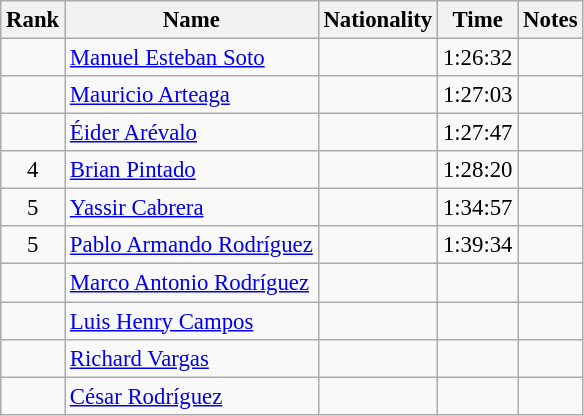<table class="wikitable sortable" style="text-align:center;font-size:95%">
<tr>
<th>Rank</th>
<th>Name</th>
<th>Nationality</th>
<th>Time</th>
<th>Notes</th>
</tr>
<tr>
<td></td>
<td align=left><a href='#'>Manuel Esteban Soto</a></td>
<td align=left></td>
<td>1:26:32</td>
<td></td>
</tr>
<tr>
<td></td>
<td align=left><a href='#'>Mauricio Arteaga</a></td>
<td align=left></td>
<td>1:27:03</td>
<td></td>
</tr>
<tr>
<td></td>
<td align=left><a href='#'>Éider Arévalo</a></td>
<td align=left></td>
<td>1:27:47</td>
<td></td>
</tr>
<tr>
<td>4</td>
<td align=left><a href='#'>Brian Pintado</a></td>
<td align=left></td>
<td>1:28:20</td>
<td></td>
</tr>
<tr>
<td>5</td>
<td align=left><a href='#'>Yassir Cabrera</a></td>
<td align=left></td>
<td>1:34:57</td>
<td></td>
</tr>
<tr>
<td>5</td>
<td align=left><a href='#'>Pablo Armando Rodríguez</a></td>
<td align=left></td>
<td>1:39:34</td>
<td></td>
</tr>
<tr>
<td></td>
<td align=left><a href='#'>Marco Antonio Rodríguez</a></td>
<td align=left></td>
<td></td>
<td></td>
</tr>
<tr>
<td></td>
<td align=left><a href='#'>Luis Henry Campos</a></td>
<td align=left></td>
<td></td>
<td></td>
</tr>
<tr>
<td></td>
<td align=left><a href='#'>Richard Vargas</a></td>
<td align=left></td>
<td></td>
<td></td>
</tr>
<tr>
<td></td>
<td align=left><a href='#'>César Rodríguez</a></td>
<td align=left></td>
<td></td>
<td></td>
</tr>
</table>
